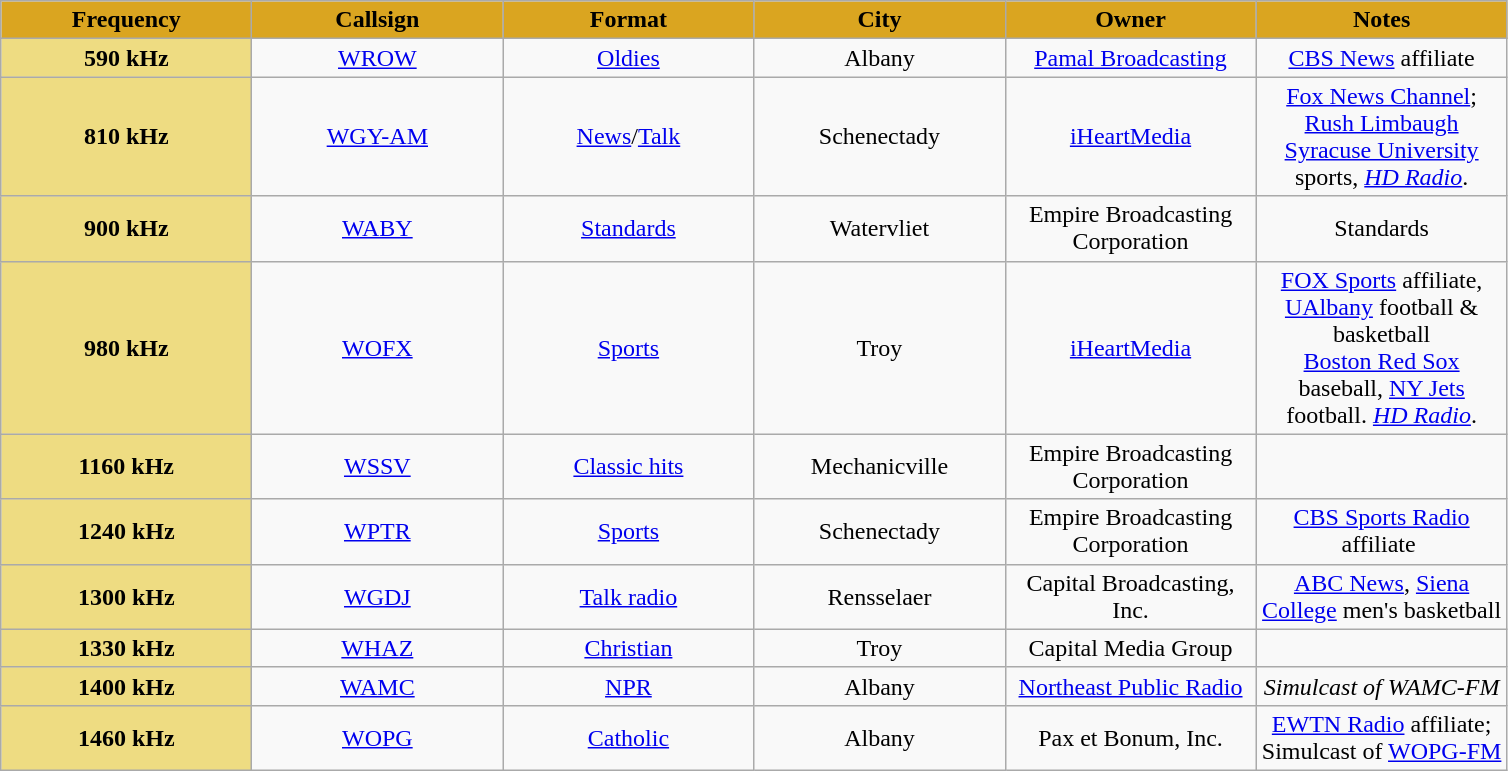<table class="wikitable" style="text-align:center">
<tr>
<th style="width:10em; background-color:Goldenrod;">Frequency</th>
<th style="width:10em; background-color:Goldenrod;">Callsign</th>
<th style="width:10em; background-color:Goldenrod;">Format</th>
<th style="width:10em; background-color:Goldenrod;">City</th>
<th style="width:10em; background-color:Goldenrod;">Owner</th>
<th style="width:10em; background-color:Goldenrod;">Notes</th>
</tr>
<tr>
<th style="width:10em; background-color:#EEDC82;">590 kHz</th>
<td><a href='#'>WROW</a></td>
<td><a href='#'>Oldies</a></td>
<td>Albany</td>
<td><a href='#'>Pamal Broadcasting</a></td>
<td><a href='#'>CBS News</a> affiliate</td>
</tr>
<tr>
<th style="width:10em; background-color:#EEDC82;">810 kHz</th>
<td><a href='#'>WGY-AM</a></td>
<td><a href='#'>News</a>/<a href='#'>Talk</a></td>
<td>Schenectady</td>
<td><a href='#'>iHeartMedia</a></td>
<td><a href='#'>Fox News Channel</a>; <a href='#'>Rush Limbaugh</a><br><a href='#'>Syracuse University</a> sports, <em><a href='#'>HD Radio</a></em>.</td>
</tr>
<tr>
<th style="width:10em; background-color:#EEDC82;">900 kHz</th>
<td><a href='#'>WABY</a></td>
<td><a href='#'>Standards</a></td>
<td>Watervliet</td>
<td>Empire Broadcasting Corporation</td>
<td>Standards</td>
</tr>
<tr>
<th style="width:10em; background-color:#EEDC82;">980 kHz</th>
<td><a href='#'>WOFX</a></td>
<td><a href='#'>Sports</a></td>
<td>Troy</td>
<td><a href='#'>iHeartMedia</a></td>
<td><a href='#'>FOX Sports</a> affiliate, <a href='#'>UAlbany</a> football & basketball<br><a href='#'>Boston Red Sox</a> baseball, <a href='#'>NY Jets</a> football. <em><a href='#'>HD Radio</a></em>.</td>
</tr>
<tr>
<th style="width:10em; background-color:#EEDC82;">1160 kHz</th>
<td><a href='#'>WSSV</a></td>
<td><a href='#'>Classic hits</a></td>
<td>Mechanicville</td>
<td>Empire Broadcasting Corporation</td>
<td> </td>
</tr>
<tr>
<th style="width:10em; background-color:#EEDC82;">1240 kHz</th>
<td><a href='#'>WPTR</a></td>
<td><a href='#'>Sports</a></td>
<td>Schenectady</td>
<td>Empire Broadcasting Corporation</td>
<td><a href='#'>CBS Sports Radio</a> affiliate </td>
</tr>
<tr>
<th style="width:10em; background-color:#EEDC82;">1300 kHz</th>
<td><a href='#'>WGDJ</a></td>
<td><a href='#'>Talk radio</a></td>
<td>Rensselaer</td>
<td>Capital Broadcasting, Inc.</td>
<td><a href='#'>ABC News</a>, <a href='#'>Siena College</a> men's basketball</td>
</tr>
<tr>
<th style="width:10em; background-color:#EEDC82;">1330 kHz</th>
<td><a href='#'>WHAZ</a></td>
<td><a href='#'>Christian</a></td>
<td>Troy</td>
<td>Capital Media Group</td>
<td> </td>
</tr>
<tr>
<th style="width:10em; background-color:#EEDC82;">1400 kHz</th>
<td><a href='#'>WAMC</a></td>
<td><a href='#'>NPR</a></td>
<td>Albany</td>
<td><a href='#'>Northeast Public Radio</a></td>
<td><em>Simulcast of WAMC-FM</em></td>
</tr>
<tr>
<th style="width:10em; background-color:#EEDC82;">1460 kHz</th>
<td><a href='#'>WOPG</a></td>
<td><a href='#'>Catholic</a></td>
<td>Albany</td>
<td>Pax et Bonum, Inc.</td>
<td><a href='#'>EWTN Radio</a> affiliate; Simulcast of <a href='#'>WOPG-FM</a></td>
</tr>
</table>
